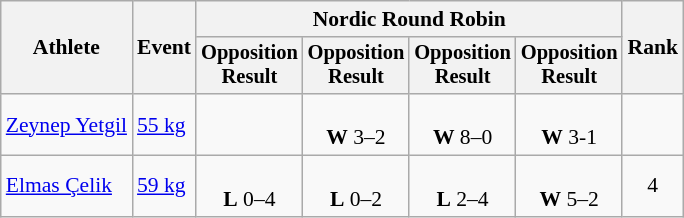<table class="wikitable" style="font-size:90%; text-align:center">
<tr>
<th rowspan=2>Athlete</th>
<th rowspan=2>Event</th>
<th colspan=4>Nordic Round Robin</th>
<th rowspan=2>Rank</th>
</tr>
<tr style="font-size: 95%">
<th>Opposition<br>Result</th>
<th>Opposition<br>Result</th>
<th>Opposition<br>Result</th>
<th>Opposition<br>Result</th>
</tr>
<tr>
<td align=left><a href='#'>Zeynep Yetgil</a></td>
<td align=left><a href='#'>55 kg</a></td>
<td></td>
<td><br><strong>W</strong> 3–2</td>
<td><br><strong>W</strong> 8–0</td>
<td><br><strong>W</strong> 3-1</td>
<td></td>
</tr>
<tr>
<td align=left><a href='#'>Elmas Çelik</a></td>
<td align=left><a href='#'>59 kg</a></td>
<td><br><strong>L</strong> 0–4</td>
<td><br><strong>L</strong> 0–2</td>
<td><br><strong>L</strong> 2–4</td>
<td><br><strong>W</strong> 5–2</td>
<td>4</td>
</tr>
</table>
